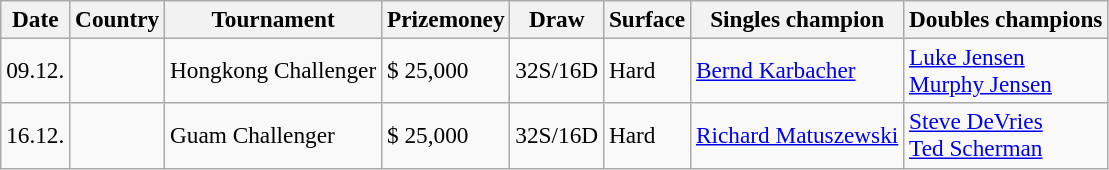<table class="sortable wikitable" style=font-size:97%>
<tr>
<th>Date</th>
<th>Country</th>
<th>Tournament</th>
<th>Prizemoney</th>
<th>Draw</th>
<th>Surface</th>
<th>Singles champion</th>
<th>Doubles champions</th>
</tr>
<tr>
<td>09.12.</td>
<td></td>
<td>Hongkong Challenger</td>
<td>$ 25,000</td>
<td>32S/16D</td>
<td>Hard</td>
<td> <a href='#'>Bernd Karbacher</a></td>
<td> <a href='#'>Luke Jensen</a><br> <a href='#'>Murphy Jensen</a></td>
</tr>
<tr>
<td>16.12.</td>
<td></td>
<td>Guam Challenger</td>
<td>$ 25,000</td>
<td>32S/16D</td>
<td>Hard</td>
<td> <a href='#'>Richard Matuszewski</a></td>
<td> <a href='#'>Steve DeVries</a><br> <a href='#'>Ted Scherman</a></td>
</tr>
</table>
